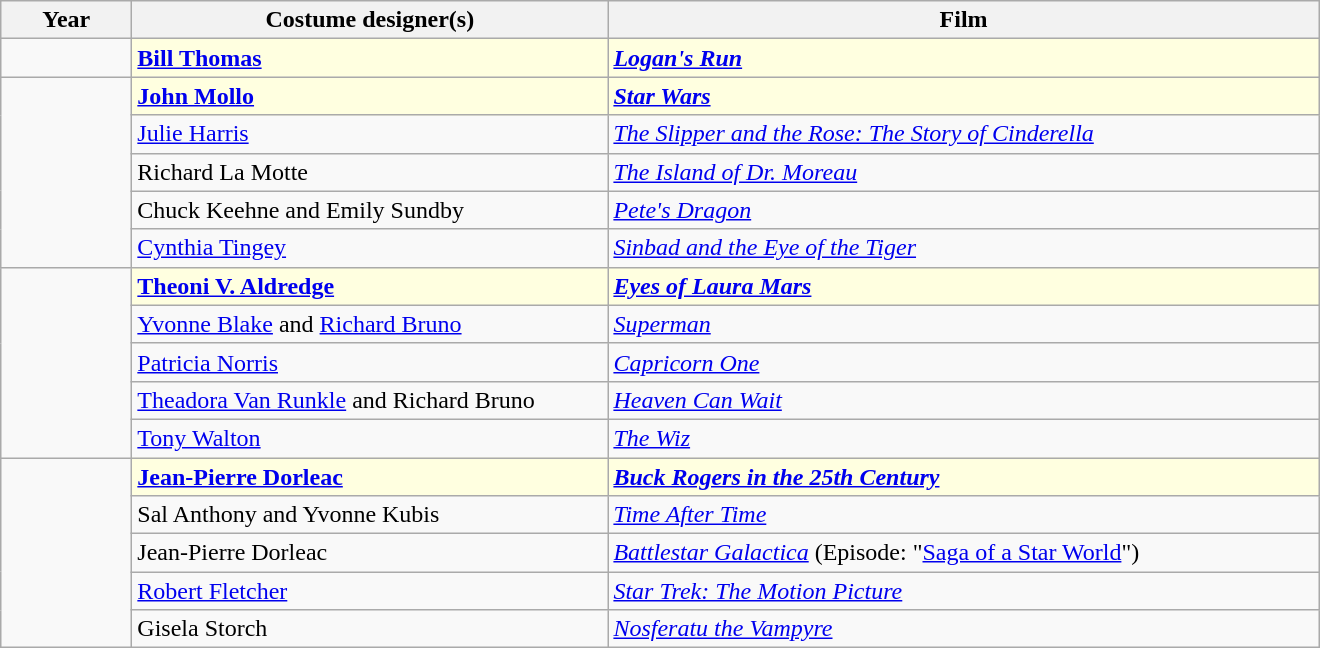<table class="wikitable" width="880px" border="1" cellpadding="5" cellspacing="0" align="centre">
<tr>
<th width="80px">Year</th>
<th width="310px">Costume designer(s)</th>
<th>Film</th>
</tr>
<tr>
<td></td>
<td style="background:lightyellow"><strong><a href='#'>Bill Thomas</a></strong></td>
<td style="background:lightyellow"><strong><em><a href='#'>Logan's Run</a></em></strong></td>
</tr>
<tr>
<td rowspan=5></td>
<td style="background:lightyellow"><strong><a href='#'>John Mollo</a></strong></td>
<td style="background:lightyellow"><strong><em><a href='#'>Star Wars</a></em></strong></td>
</tr>
<tr>
<td><a href='#'>Julie Harris</a></td>
<td><em><a href='#'>The Slipper and the Rose: The Story of Cinderella</a></em></td>
</tr>
<tr>
<td>Richard La Motte</td>
<td><em><a href='#'>The Island of Dr. Moreau</a></em></td>
</tr>
<tr>
<td>Chuck Keehne and Emily Sundby</td>
<td><em><a href='#'>Pete's Dragon</a></em></td>
</tr>
<tr>
<td><a href='#'>Cynthia Tingey</a></td>
<td><em><a href='#'>Sinbad and the Eye of the Tiger</a></em></td>
</tr>
<tr>
<td rowspan=5></td>
<td style="background:lightyellow"><strong><a href='#'>Theoni V. Aldredge</a></strong></td>
<td style="background:lightyellow"><strong><em><a href='#'>Eyes of Laura Mars</a></em></strong></td>
</tr>
<tr>
<td><a href='#'>Yvonne Blake</a> and <a href='#'>Richard Bruno</a></td>
<td><em><a href='#'>Superman</a></em></td>
</tr>
<tr>
<td><a href='#'>Patricia Norris</a></td>
<td><em><a href='#'>Capricorn One</a></em></td>
</tr>
<tr>
<td><a href='#'>Theadora Van Runkle</a> and Richard Bruno</td>
<td><em><a href='#'>Heaven Can Wait</a></em></td>
</tr>
<tr>
<td><a href='#'>Tony Walton</a></td>
<td><em><a href='#'>The Wiz</a></em></td>
</tr>
<tr>
<td rowspan=5></td>
<td style="background:lightyellow"><strong><a href='#'>Jean-Pierre Dorleac</a></strong></td>
<td style="background:lightyellow"><strong><em><a href='#'>Buck Rogers in the 25th Century</a></em></strong></td>
</tr>
<tr>
<td>Sal Anthony and Yvonne Kubis</td>
<td><em><a href='#'>Time After Time</a></em></td>
</tr>
<tr>
<td>Jean-Pierre Dorleac</td>
<td><em><a href='#'>Battlestar Galactica</a></em> (Episode: "<a href='#'>Saga of a Star World</a>")</td>
</tr>
<tr>
<td><a href='#'>Robert Fletcher</a></td>
<td><em><a href='#'>Star Trek: The Motion Picture</a></em></td>
</tr>
<tr>
<td>Gisela Storch</td>
<td><em><a href='#'>Nosferatu the Vampyre</a></em></td>
</tr>
</table>
